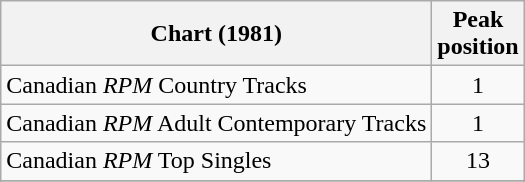<table class="wikitable sortable">
<tr>
<th>Chart (1981)</th>
<th>Peak<br>position</th>
</tr>
<tr>
<td>Canadian <em>RPM</em> Country Tracks</td>
<td align="center">1</td>
</tr>
<tr>
<td>Canadian <em>RPM</em> Adult Contemporary Tracks</td>
<td align="center">1</td>
</tr>
<tr>
<td>Canadian <em>RPM</em> Top Singles</td>
<td align="center">13</td>
</tr>
<tr>
</tr>
<tr>
</tr>
<tr>
</tr>
</table>
